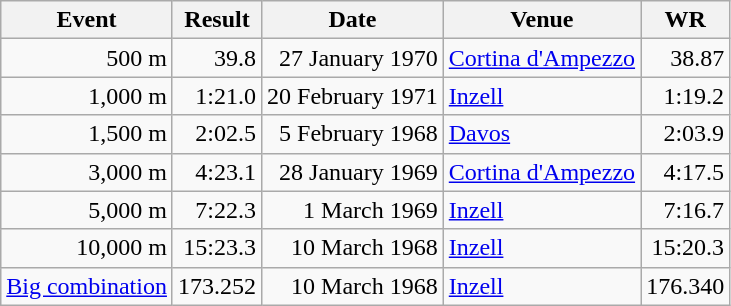<table class="wikitable">
<tr>
<th>Event</th>
<th>Result</th>
<th>Date</th>
<th>Venue</th>
<th>WR</th>
</tr>
<tr style="text-align:right;">
<td>500 m</td>
<td>39.8</td>
<td>27 January 1970</td>
<td align="left"><a href='#'>Cortina d'Ampezzo</a></td>
<td>38.87</td>
</tr>
<tr style="text-align:right;">
<td>1,000 m</td>
<td>1:21.0</td>
<td>20 February 1971</td>
<td align="left"><a href='#'>Inzell</a></td>
<td>1:19.2</td>
</tr>
<tr style="text-align:right;">
<td>1,500 m</td>
<td>2:02.5</td>
<td>5 February 1968</td>
<td align="left"><a href='#'>Davos</a></td>
<td>2:03.9</td>
</tr>
<tr style="text-align:right;">
<td>3,000 m</td>
<td>4:23.1</td>
<td>28 January 1969</td>
<td align="left"><a href='#'>Cortina d'Ampezzo</a></td>
<td>4:17.5</td>
</tr>
<tr style="text-align:right;">
<td>5,000 m</td>
<td>7:22.3</td>
<td>1 March 1969</td>
<td align="left"><a href='#'>Inzell</a></td>
<td>7:16.7</td>
</tr>
<tr style="text-align:right;">
<td>10,000 m</td>
<td>15:23.3</td>
<td>10 March 1968</td>
<td align="left"><a href='#'>Inzell</a></td>
<td>15:20.3</td>
</tr>
<tr style="text-align:right;">
<td><a href='#'>Big combination</a></td>
<td>173.252</td>
<td>10 March 1968</td>
<td align="left"><a href='#'>Inzell</a></td>
<td>176.340</td>
</tr>
</table>
